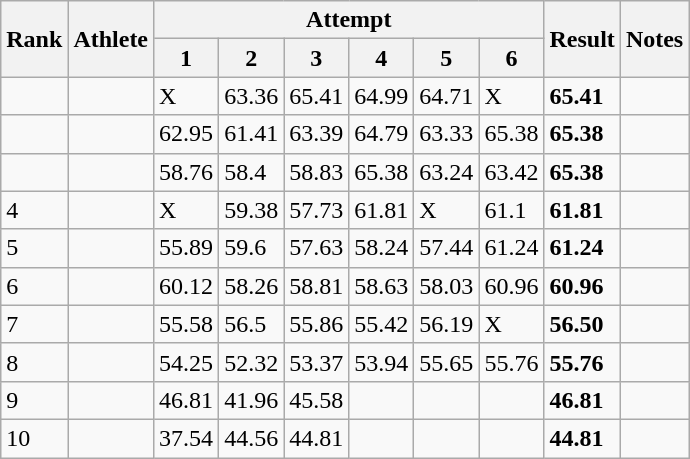<table class='wikitable'>
<tr>
<th rowspan=2>Rank</th>
<th rowspan=2>Athlete</th>
<th colspan=6>Attempt</th>
<th rowspan=2>Result</th>
<th rowspan=2>Notes</th>
</tr>
<tr>
<th>1</th>
<th>2</th>
<th>3</th>
<th>4</th>
<th>5</th>
<th>6</th>
</tr>
<tr>
<td></td>
<td align=left></td>
<td>X</td>
<td>63.36</td>
<td>65.41</td>
<td>64.99</td>
<td>64.71</td>
<td>X</td>
<td><strong> 65.41 </strong></td>
<td></td>
</tr>
<tr>
<td></td>
<td align=left></td>
<td>62.95</td>
<td>61.41</td>
<td>63.39</td>
<td>64.79</td>
<td>63.33</td>
<td>65.38</td>
<td><strong> 65.38 </strong></td>
<td></td>
</tr>
<tr>
<td></td>
<td align=left></td>
<td>58.76</td>
<td>58.4</td>
<td>58.83</td>
<td>65.38</td>
<td>63.24</td>
<td>63.42</td>
<td><strong> 65.38 </strong></td>
<td></td>
</tr>
<tr>
<td>4</td>
<td align=left></td>
<td>X</td>
<td>59.38</td>
<td>57.73</td>
<td>61.81</td>
<td>X</td>
<td>61.1</td>
<td><strong> 61.81 </strong></td>
<td></td>
</tr>
<tr>
<td>5</td>
<td align=left></td>
<td>55.89</td>
<td>59.6</td>
<td>57.63</td>
<td>58.24</td>
<td>57.44</td>
<td>61.24</td>
<td><strong>  61.24 </strong></td>
<td></td>
</tr>
<tr>
<td>6</td>
<td align=left></td>
<td>60.12</td>
<td>58.26</td>
<td>58.81</td>
<td>58.63</td>
<td>58.03</td>
<td>60.96</td>
<td><strong> 60.96 </strong></td>
<td></td>
</tr>
<tr>
<td>7</td>
<td align=left></td>
<td>55.58</td>
<td>56.5</td>
<td>55.86</td>
<td>55.42</td>
<td>56.19</td>
<td>X</td>
<td><strong>  56.50 </strong></td>
<td></td>
</tr>
<tr>
<td>8</td>
<td align=left></td>
<td>54.25</td>
<td>52.32</td>
<td>53.37</td>
<td>53.94</td>
<td>55.65</td>
<td>55.76</td>
<td><strong>  55.76 </strong></td>
<td></td>
</tr>
<tr>
<td>9</td>
<td align=left></td>
<td>46.81</td>
<td>41.96</td>
<td>45.58</td>
<td></td>
<td></td>
<td></td>
<td><strong> 46.81 </strong></td>
<td></td>
</tr>
<tr>
<td>10</td>
<td align=left></td>
<td>37.54</td>
<td>44.56</td>
<td>44.81</td>
<td></td>
<td></td>
<td></td>
<td><strong> 44.81 </strong></td>
<td></td>
</tr>
</table>
